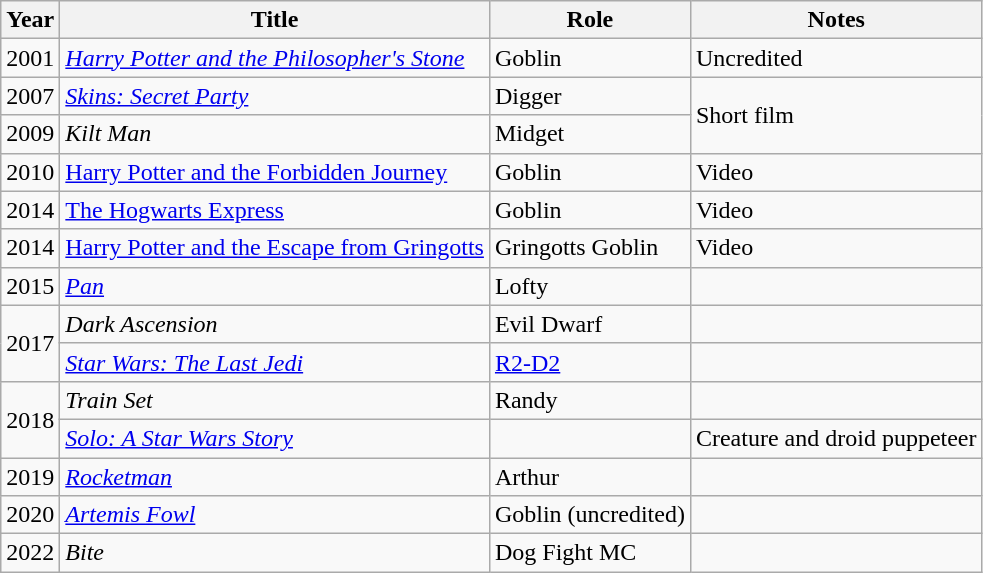<table class="wikitable">
<tr>
<th>Year</th>
<th>Title</th>
<th>Role</th>
<th>Notes</th>
</tr>
<tr>
<td>2001</td>
<td><em><a href='#'>Harry Potter and the Philosopher's Stone</a></em></td>
<td>Goblin</td>
<td>Uncredited</td>
</tr>
<tr>
<td>2007</td>
<td><em><a href='#'>Skins: Secret Party</a></em></td>
<td>Digger</td>
<td rowspan="2">Short film</td>
</tr>
<tr>
<td>2009</td>
<td><em>Kilt Man</em></td>
<td>Midget</td>
</tr>
<tr>
<td>2010</td>
<td><a href='#'>Harry Potter and the Forbidden Journey</a></td>
<td>Goblin</td>
<td>Video</td>
</tr>
<tr>
<td>2014</td>
<td><a href='#'>The Hogwarts Express</a></td>
<td>Goblin</td>
<td>Video</td>
</tr>
<tr>
<td>2014</td>
<td><a href='#'>Harry Potter and the Escape from Gringotts</a></td>
<td>Gringotts Goblin</td>
<td>Video</td>
</tr>
<tr>
<td>2015</td>
<td><em><a href='#'>Pan</a></em></td>
<td>Lofty</td>
<td></td>
</tr>
<tr>
<td rowspan="2">2017</td>
<td><em>Dark Ascension</em></td>
<td>Evil Dwarf</td>
<td></td>
</tr>
<tr>
<td><em><a href='#'>Star Wars: The Last Jedi</a></em></td>
<td><a href='#'>R2-D2</a></td>
<td></td>
</tr>
<tr>
<td rowspan="2">2018</td>
<td><em>Train Set</em></td>
<td>Randy</td>
<td></td>
</tr>
<tr>
<td><em><a href='#'>Solo: A Star Wars Story</a></em></td>
<td></td>
<td>Creature and droid puppeteer</td>
</tr>
<tr>
<td>2019</td>
<td><em><a href='#'>Rocketman</a></em></td>
<td>Arthur</td>
<td></td>
</tr>
<tr>
<td>2020</td>
<td><em><a href='#'>Artemis Fowl</a></em></td>
<td>Goblin (uncredited)</td>
<td></td>
</tr>
<tr>
<td>2022</td>
<td><em>Bite</em></td>
<td>Dog Fight MC</td>
<td></td>
</tr>
</table>
